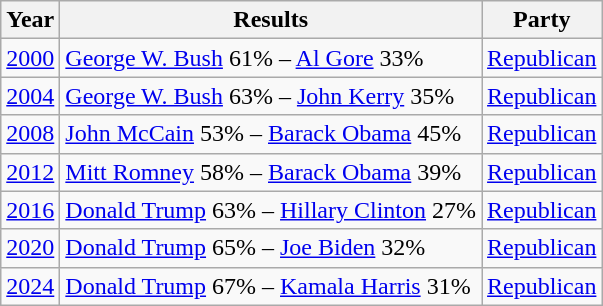<table class="wikitable">
<tr>
<th>Year</th>
<th>Results</th>
<th>Party</th>
</tr>
<tr>
<td><a href='#'>2000</a></td>
<td><a href='#'>George W. Bush</a> 61% – <a href='#'>Al Gore</a> 33%</td>
<td><a href='#'>Republican</a></td>
</tr>
<tr>
<td><a href='#'>2004</a></td>
<td><a href='#'>George W. Bush</a> 63% – <a href='#'>John Kerry</a> 35%</td>
<td><a href='#'>Republican</a></td>
</tr>
<tr>
<td><a href='#'>2008</a></td>
<td><a href='#'>John McCain</a> 53% – <a href='#'>Barack Obama</a> 45%</td>
<td><a href='#'>Republican</a></td>
</tr>
<tr>
<td><a href='#'>2012</a></td>
<td><a href='#'>Mitt Romney</a> 58% – <a href='#'>Barack Obama</a> 39%</td>
<td><a href='#'>Republican</a></td>
</tr>
<tr>
<td><a href='#'>2016</a></td>
<td><a href='#'>Donald Trump</a> 63% – <a href='#'>Hillary Clinton</a> 27%</td>
<td><a href='#'>Republican</a></td>
</tr>
<tr>
<td><a href='#'>2020</a></td>
<td><a href='#'>Donald Trump</a> 65% – <a href='#'>Joe Biden</a> 32%</td>
<td><a href='#'>Republican</a></td>
</tr>
<tr>
<td><a href='#'>2024</a></td>
<td><a href='#'>Donald Trump</a> 67% – <a href='#'>Kamala Harris</a> 31%</td>
<td><a href='#'>Republican</a></td>
</tr>
</table>
